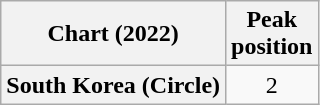<table class="wikitable plainrowheaders" style="text-align:center">
<tr>
<th scope="col">Chart (2022)</th>
<th scope="col">Peak<br>position</th>
</tr>
<tr>
<th scope="row">South Korea (Circle)</th>
<td>2</td>
</tr>
</table>
